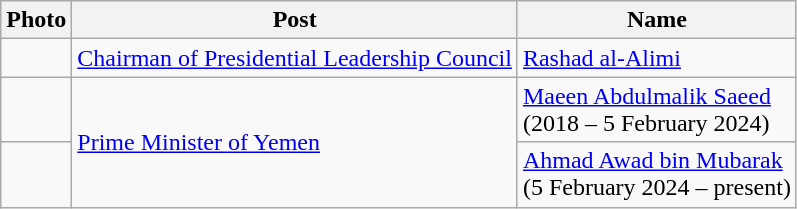<table class="wikitable">
<tr>
<th>Photo</th>
<th>Post</th>
<th>Name</th>
</tr>
<tr>
<td></td>
<td><a href='#'>Chairman of Presidential Leadership Council</a></td>
<td><a href='#'>Rashad al-Alimi</a></td>
</tr>
<tr>
<td></td>
<td rowspan="2"><a href='#'>Prime Minister of Yemen</a></td>
<td><a href='#'>Maeen Abdulmalik Saeed</a><br>(2018 – 5 February 2024)</td>
</tr>
<tr>
<td></td>
<td><a href='#'>Ahmad Awad bin Mubarak</a><br>(5 February 2024 – present)</td>
</tr>
</table>
